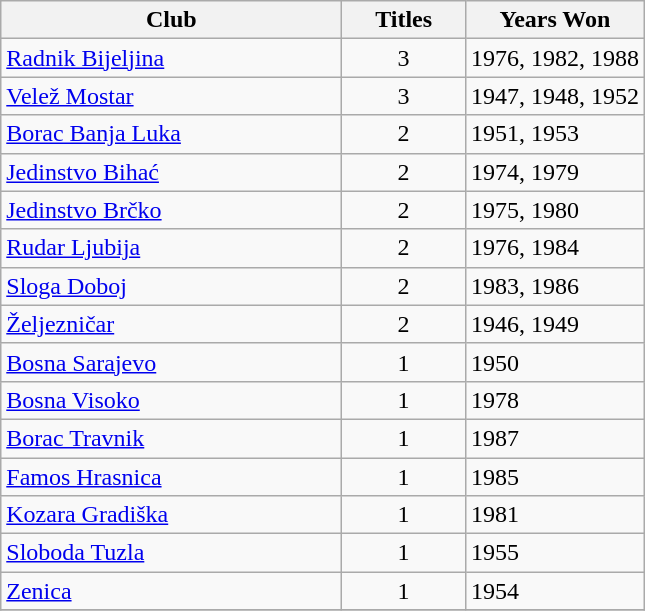<table class="wikitable">
<tr>
<th width=220>Club</th>
<th width=75>Titles</th>
<th>Years Won</th>
</tr>
<tr>
<td><a href='#'>Radnik Bijeljina</a></td>
<td align=center>3</td>
<td>1976, 1982, 1988</td>
</tr>
<tr>
<td><a href='#'>Velež Mostar</a></td>
<td align=center>3</td>
<td>1947, 1948, 1952</td>
</tr>
<tr>
<td><a href='#'>Borac Banja Luka</a></td>
<td align=center>2</td>
<td>1951, 1953</td>
</tr>
<tr>
<td><a href='#'>Jedinstvo Bihać</a></td>
<td align=center>2</td>
<td>1974, 1979</td>
</tr>
<tr>
<td><a href='#'>Jedinstvo Brčko</a></td>
<td align=center>2</td>
<td>1975, 1980</td>
</tr>
<tr>
<td><a href='#'>Rudar Ljubija</a></td>
<td align=center>2</td>
<td>1976, 1984</td>
</tr>
<tr>
<td><a href='#'>Sloga Doboj</a></td>
<td align=center>2</td>
<td>1983, 1986</td>
</tr>
<tr>
<td><a href='#'>Željezničar</a></td>
<td align=center>2</td>
<td>1946, 1949</td>
</tr>
<tr>
<td><a href='#'>Bosna Sarajevo</a></td>
<td align=center>1</td>
<td>1950</td>
</tr>
<tr>
<td><a href='#'>Bosna Visoko</a></td>
<td align=center>1</td>
<td>1978</td>
</tr>
<tr>
<td><a href='#'>Borac Travnik</a></td>
<td align=center>1</td>
<td>1987</td>
</tr>
<tr>
<td><a href='#'>Famos Hrasnica</a></td>
<td align=center>1</td>
<td>1985</td>
</tr>
<tr>
<td><a href='#'>Kozara Gradiška</a></td>
<td align=center>1</td>
<td>1981</td>
</tr>
<tr>
<td><a href='#'>Sloboda Tuzla</a></td>
<td align=center>1</td>
<td>1955</td>
</tr>
<tr>
<td><a href='#'>Zenica</a></td>
<td align=center>1</td>
<td>1954</td>
</tr>
<tr>
</tr>
</table>
